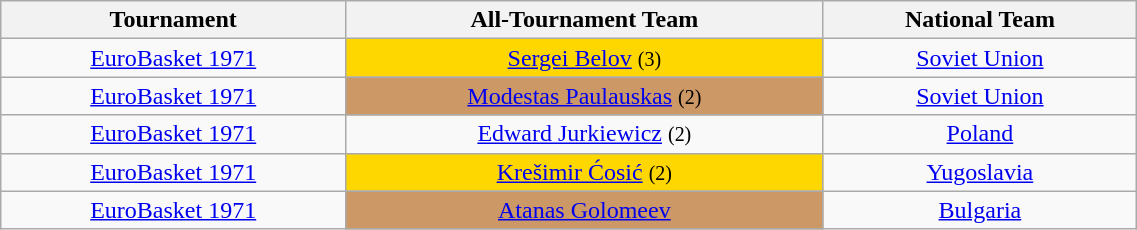<table class="wikitable sortable" style="text-align:center; width: 60%">
<tr>
<th>Tournament</th>
<th>All-Tournament Team</th>
<th>National Team</th>
</tr>
<tr>
<td><a href='#'>EuroBasket 1971</a></td>
<td bgcolor="#FFD700"> <a href='#'>Sergei Belov</a> <small>(3)</small></td>
<td> <a href='#'>Soviet Union</a></td>
</tr>
<tr>
<td><a href='#'>EuroBasket 1971</a></td>
<td bgcolor="#cc9966"> <a href='#'>Modestas Paulauskas</a> <small>(2)</small></td>
<td> <a href='#'>Soviet Union</a></td>
</tr>
<tr>
<td><a href='#'>EuroBasket 1971</a></td>
<td> <a href='#'>Edward Jurkiewicz</a> <small>(2)</small></td>
<td> <a href='#'>Poland</a></td>
</tr>
<tr>
<td><a href='#'>EuroBasket 1971</a></td>
<td bgcolor="#FFD700"> <a href='#'>Krešimir Ćosić</a> <small>(2)</small></td>
<td> <a href='#'>Yugoslavia</a></td>
</tr>
<tr>
<td><a href='#'>EuroBasket 1971</a></td>
<td bgcolor="#cc9966"> <a href='#'>Atanas Golomeev</a></td>
<td> <a href='#'>Bulgaria</a></td>
</tr>
</table>
